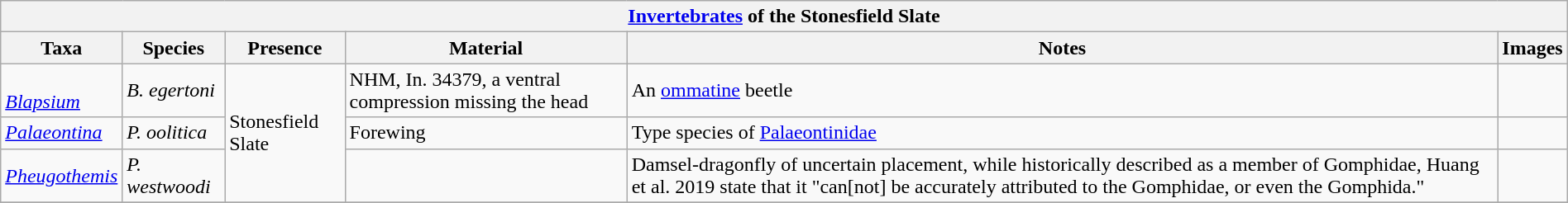<table class="wikitable" align="center" width="100%">
<tr>
<th colspan="7" align="center"><strong><a href='#'>Invertebrates</a> of the Stonesfield Slate</strong></th>
</tr>
<tr>
<th>Taxa</th>
<th>Species</th>
<th>Presence</th>
<th>Material</th>
<th>Notes</th>
<th>Images</th>
</tr>
<tr>
<td><br><em><a href='#'>Blapsium</a></em></td>
<td><em>B. egertoni</em></td>
<td rowspan="3">Stonesfield Slate</td>
<td>NHM, In. 34379, a ventral compression missing the head</td>
<td>An <a href='#'>ommatine</a> beetle</td>
<td></td>
</tr>
<tr>
<td><em><a href='#'>Palaeontina</a></em></td>
<td><em>P. oolitica</em></td>
<td>Forewing</td>
<td>Type species of <a href='#'>Palaeontinidae</a></td>
<td></td>
</tr>
<tr>
<td><em><a href='#'>Pheugothemis</a></em></td>
<td><em>P. westwoodi</em></td>
<td></td>
<td>Damsel-dragonfly of uncertain placement, while historically described as a member of Gomphidae, Huang et al. 2019 state that  it "can[not] be accurately attributed to the Gomphidae, or even the Gomphida."</td>
<td></td>
</tr>
<tr>
</tr>
</table>
